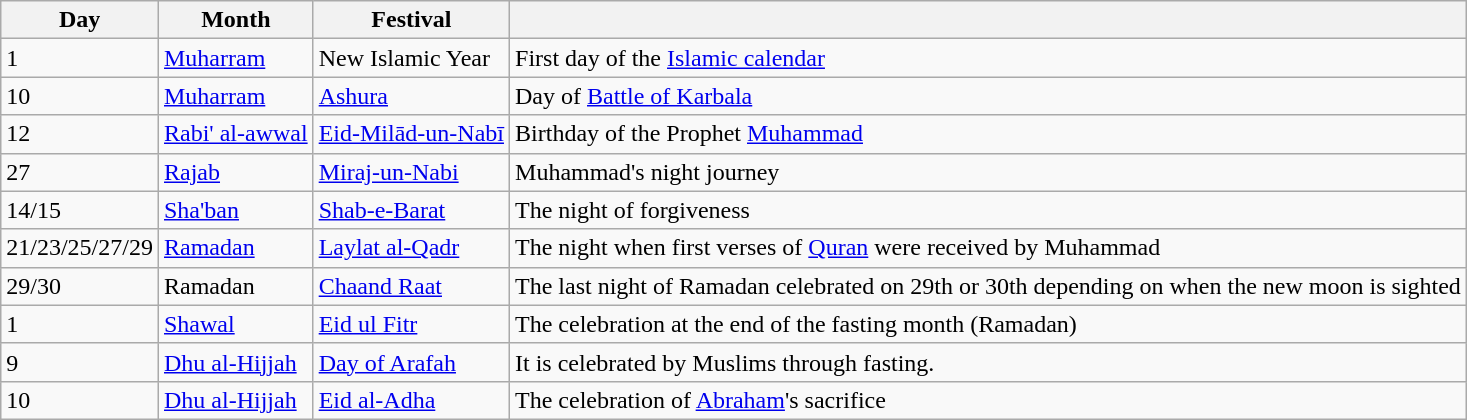<table class="wikitable">
<tr>
<th>Day</th>
<th>Month</th>
<th>Festival</th>
<th></th>
</tr>
<tr>
<td>1</td>
<td><a href='#'>Muharram</a></td>
<td>New Islamic Year</td>
<td>First day of the <a href='#'>Islamic calendar</a></td>
</tr>
<tr>
<td>10</td>
<td><a href='#'>Muharram</a></td>
<td><a href='#'>Ashura</a></td>
<td>Day of <a href='#'>Battle of Karbala</a></td>
</tr>
<tr>
<td>12</td>
<td><a href='#'>Rabi' al-awwal</a></td>
<td><a href='#'>Eid-Milād-un-Nabī</a></td>
<td>Birthday of the Prophet <a href='#'>Muhammad</a></td>
</tr>
<tr>
<td>27</td>
<td><a href='#'>Rajab</a></td>
<td><a href='#'>Miraj-un-Nabi</a></td>
<td>Muhammad's night journey</td>
</tr>
<tr>
<td>14/15</td>
<td><a href='#'>Sha'ban</a></td>
<td><a href='#'>Shab-e-Barat</a></td>
<td>The night of forgiveness</td>
</tr>
<tr>
<td>21/23/25/27/29</td>
<td><a href='#'>Ramadan</a></td>
<td><a href='#'>Laylat al-Qadr</a></td>
<td>The night when first verses of <a href='#'>Quran</a> were received by Muhammad</td>
</tr>
<tr>
<td>29/30</td>
<td>Ramadan</td>
<td><a href='#'>Chaand Raat</a></td>
<td>The last night of Ramadan celebrated on 29th or 30th depending on when the new moon is sighted</td>
</tr>
<tr>
<td>1</td>
<td><a href='#'>Shawal</a></td>
<td><a href='#'>Eid ul Fitr</a></td>
<td>The celebration at the end of the fasting month (Ramadan)</td>
</tr>
<tr>
<td>9</td>
<td><a href='#'>Dhu al-Hijjah</a></td>
<td><a href='#'>Day of Arafah</a></td>
<td>It is celebrated by Muslims through fasting.</td>
</tr>
<tr>
<td>10</td>
<td><a href='#'>Dhu al-Hijjah</a></td>
<td><a href='#'>Eid al-Adha</a></td>
<td>The celebration of <a href='#'>Abraham</a>'s sacrifice</td>
</tr>
</table>
